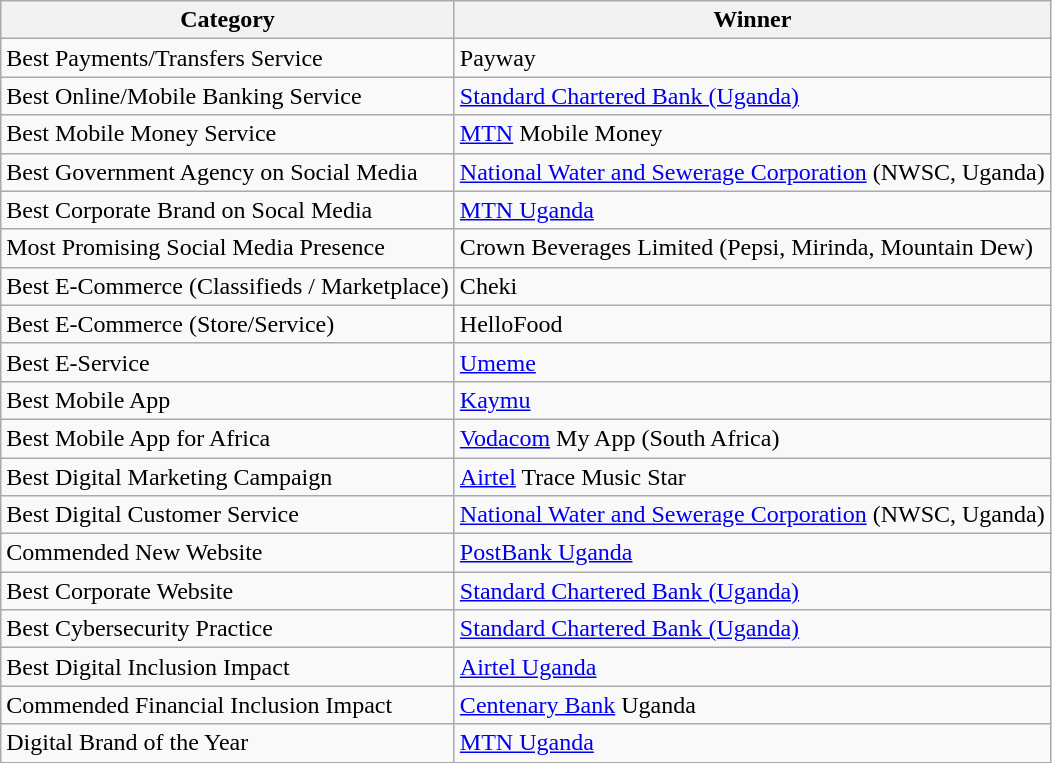<table class="wikitable">
<tr>
<th>Category</th>
<th>Winner</th>
</tr>
<tr>
<td>Best Payments/Transfers Service</td>
<td>Payway</td>
</tr>
<tr>
<td>Best Online/Mobile Banking Service</td>
<td><a href='#'>Standard Chartered Bank (Uganda)</a></td>
</tr>
<tr>
<td>Best Mobile Money Service</td>
<td><a href='#'>MTN</a> Mobile Money</td>
</tr>
<tr>
<td>Best Government Agency on Social Media</td>
<td><a href='#'>National Water and Sewerage Corporation</a> (NWSC, Uganda)</td>
</tr>
<tr>
<td>Best Corporate Brand on Socal Media</td>
<td><a href='#'>MTN Uganda</a></td>
</tr>
<tr>
<td>Most Promising Social Media Presence</td>
<td>Crown Beverages Limited (Pepsi, Mirinda, Mountain Dew)</td>
</tr>
<tr>
<td>Best E-Commerce (Classifieds / Marketplace)</td>
<td>Cheki</td>
</tr>
<tr>
<td>Best E-Commerce (Store/Service)</td>
<td>HelloFood</td>
</tr>
<tr>
<td>Best E-Service</td>
<td><a href='#'>Umeme</a></td>
</tr>
<tr>
<td>Best Mobile App</td>
<td><a href='#'>Kaymu</a></td>
</tr>
<tr>
<td>Best Mobile App for Africa</td>
<td><a href='#'>Vodacom</a> My App (South Africa)</td>
</tr>
<tr>
<td>Best Digital Marketing Campaign</td>
<td><a href='#'>Airtel</a> Trace Music Star</td>
</tr>
<tr>
<td>Best Digital Customer Service</td>
<td><a href='#'>National Water and Sewerage Corporation</a> (NWSC, Uganda)</td>
</tr>
<tr>
<td>Commended New Website</td>
<td><a href='#'>PostBank Uganda</a></td>
</tr>
<tr>
<td>Best Corporate Website</td>
<td><a href='#'>Standard Chartered Bank (Uganda)</a></td>
</tr>
<tr>
<td>Best Cybersecurity Practice</td>
<td><a href='#'>Standard Chartered Bank (Uganda)</a></td>
</tr>
<tr>
<td>Best Digital Inclusion Impact</td>
<td><a href='#'>Airtel Uganda</a></td>
</tr>
<tr>
<td>Commended Financial Inclusion Impact</td>
<td><a href='#'>Centenary Bank</a> Uganda</td>
</tr>
<tr>
<td>Digital Brand of the Year</td>
<td><a href='#'>MTN Uganda</a></td>
</tr>
</table>
